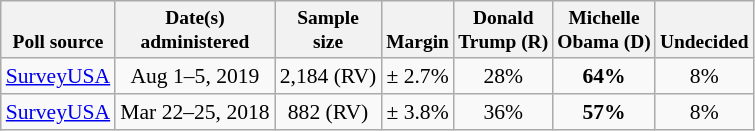<table class="wikitable" style="font-size:90%;text-align:center;">
<tr valign=bottom style="font-size:90%;">
<th>Poll source</th>
<th>Date(s)<br>administered</th>
<th>Sample<br>size</th>
<th>Margin<br></th>
<th>Donald<br>Trump (R)</th>
<th>Michelle<br>Obama (D)</th>
<th>Undecided</th>
</tr>
<tr>
<td style="text-align:left;"><a href='#'>SurveyUSA</a></td>
<td>Aug 1–5, 2019</td>
<td>2,184 (RV)</td>
<td>± 2.7%</td>
<td>28%</td>
<td><strong>64%</strong></td>
<td>8%</td>
</tr>
<tr>
<td style="text-align:left;"><a href='#'>SurveyUSA</a></td>
<td>Mar 22–25, 2018</td>
<td>882 (RV)</td>
<td>± 3.8%</td>
<td>36%</td>
<td><strong>57%</strong></td>
<td>8%</td>
</tr>
</table>
